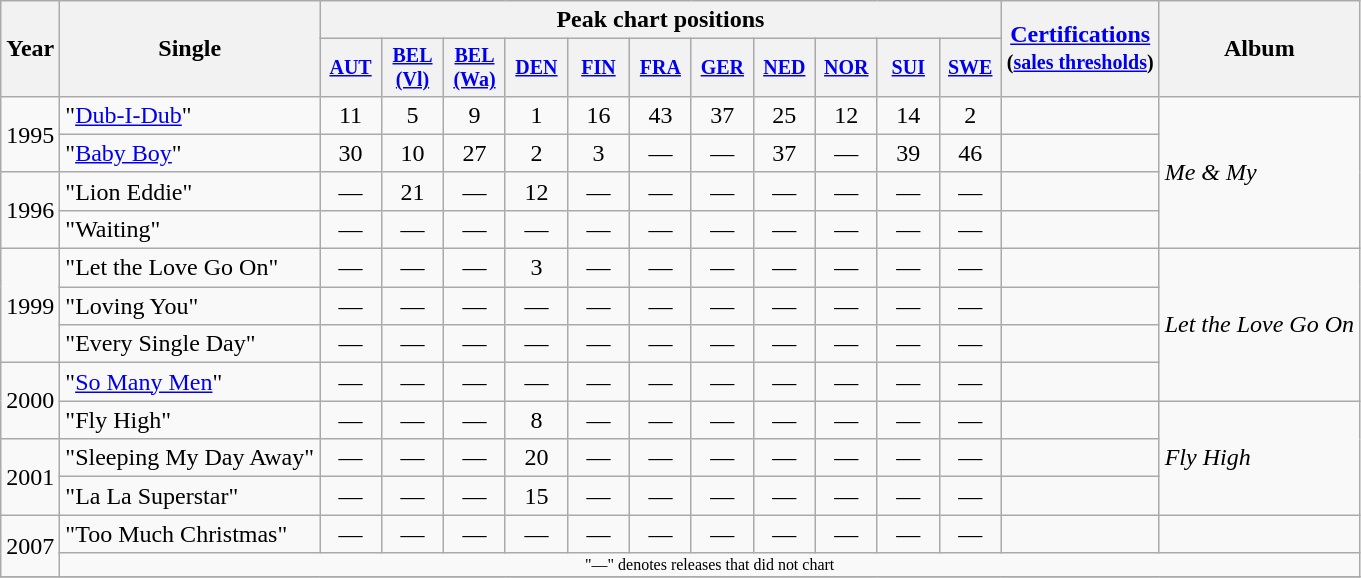<table class="wikitable" style="text-align:center;">
<tr>
<th rowspan="2">Year</th>
<th rowspan="2">Single</th>
<th colspan="11">Peak chart positions</th>
<th rowspan="2"><a href='#'>Certifications</a><br><small>(<a href='#'>sales thresholds</a>)</small></th>
<th rowspan="2">Album</th>
</tr>
<tr style="font-size:smaller;">
<th width="35"><a href='#'>AUT</a><br></th>
<th width="35"><a href='#'>BEL<br>(Vl)</a><br></th>
<th width="35"><a href='#'>BEL<br>(Wa)</a><br></th>
<th width="35"><a href='#'>DEN</a><br></th>
<th width="35"><a href='#'>FIN</a><br></th>
<th width="35"><a href='#'>FRA</a><br></th>
<th width="35"><a href='#'>GER</a><br></th>
<th width="35"><a href='#'>NED</a><br></th>
<th width="35"><a href='#'>NOR</a><br></th>
<th width="35"><a href='#'>SUI</a><br></th>
<th width="35"><a href='#'>SWE</a><br></th>
</tr>
<tr>
<td rowspan=2>1995</td>
<td align="left">"<a href='#'>Dub-I-Dub</a>"</td>
<td>11</td>
<td>5</td>
<td>9</td>
<td>1</td>
<td>16</td>
<td>43</td>
<td>37</td>
<td>25</td>
<td>12</td>
<td>14</td>
<td>2</td>
<td></td>
<td align="left" rowspan="4"><em>Me & My</em></td>
</tr>
<tr>
<td align="left">"<a href='#'>Baby Boy</a>"</td>
<td>30</td>
<td>10</td>
<td>27</td>
<td>2</td>
<td>3</td>
<td>—</td>
<td>—</td>
<td>37</td>
<td>—</td>
<td>39</td>
<td>46</td>
<td></td>
</tr>
<tr>
<td rowspan=2>1996</td>
<td align="left">"Lion Eddie"</td>
<td>—</td>
<td>21</td>
<td>—</td>
<td>12</td>
<td>—</td>
<td>—</td>
<td>—</td>
<td>—</td>
<td>—</td>
<td>—</td>
<td>—</td>
<td></td>
</tr>
<tr>
<td align="left">"Waiting"</td>
<td>—</td>
<td>—</td>
<td>—</td>
<td>—</td>
<td>—</td>
<td>—</td>
<td>—</td>
<td>—</td>
<td>—</td>
<td>—</td>
<td>—</td>
<td></td>
</tr>
<tr>
<td rowspan=3>1999</td>
<td align="left">"Let the Love Go On"</td>
<td>—</td>
<td>—</td>
<td>—</td>
<td>3</td>
<td>—</td>
<td>—</td>
<td>—</td>
<td>—</td>
<td>—</td>
<td>—</td>
<td>—</td>
<td></td>
<td align="left" rowspan="4"><em>Let the Love Go On</em></td>
</tr>
<tr>
<td align="left">"Loving You"</td>
<td>—</td>
<td>—</td>
<td>—</td>
<td>—</td>
<td>—</td>
<td>—</td>
<td>—</td>
<td>—</td>
<td>—</td>
<td>—</td>
<td>—</td>
<td></td>
</tr>
<tr>
<td align="left">"Every Single Day"</td>
<td>—</td>
<td>—</td>
<td>—</td>
<td>—</td>
<td>—</td>
<td>—</td>
<td>—</td>
<td>—</td>
<td>—</td>
<td>—</td>
<td>—</td>
<td></td>
</tr>
<tr>
<td rowspan=2>2000</td>
<td align="left">"<a href='#'>So Many Men</a>"</td>
<td>—</td>
<td>—</td>
<td>—</td>
<td>—</td>
<td>—</td>
<td>—</td>
<td>—</td>
<td>—</td>
<td>—</td>
<td>—</td>
<td>—</td>
<td></td>
</tr>
<tr>
<td align="left">"Fly High"</td>
<td>—</td>
<td>—</td>
<td>—</td>
<td>8</td>
<td>—</td>
<td>—</td>
<td>—</td>
<td>—</td>
<td>—</td>
<td>—</td>
<td>—</td>
<td></td>
<td align="left" rowspan="3"><em>Fly High</em></td>
</tr>
<tr>
<td rowspan=2>2001</td>
<td align="left">"Sleeping My Day Away"</td>
<td>—</td>
<td>—</td>
<td>—</td>
<td>20</td>
<td>—</td>
<td>—</td>
<td>—</td>
<td>—</td>
<td>—</td>
<td>—</td>
<td>—</td>
<td></td>
</tr>
<tr>
<td align="left">"La La Superstar"</td>
<td>—</td>
<td>—</td>
<td>—</td>
<td>15</td>
<td>—</td>
<td>—</td>
<td>—</td>
<td>—</td>
<td>—</td>
<td>—</td>
<td>—</td>
<td></td>
</tr>
<tr>
<td rowspan=2>2007</td>
<td align="left">"Too Much Christmas"</td>
<td>—</td>
<td>—</td>
<td>—</td>
<td>—</td>
<td>—</td>
<td>—</td>
<td>—</td>
<td>—</td>
<td>—</td>
<td>—</td>
<td>—</td>
<td></td>
</tr>
<tr>
<td colspan="15" style="font-size:8pt">"—" denotes releases that did not chart</td>
</tr>
<tr>
</tr>
</table>
